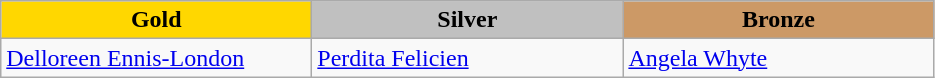<table class="wikitable" style="text-align:left">
<tr align="center">
<td width=200 bgcolor=gold><strong>Gold</strong></td>
<td width=200 bgcolor=silver><strong>Silver</strong></td>
<td width=200 bgcolor=CC9966><strong>Bronze</strong></td>
</tr>
<tr>
<td><a href='#'>Delloreen Ennis-London</a><br><em></em></td>
<td><a href='#'>Perdita Felicien</a><br><em></em></td>
<td><a href='#'>Angela Whyte</a><br><em></em></td>
</tr>
</table>
